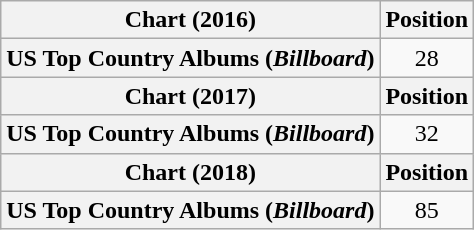<table class="wikitable plainrowheaders" style="text-align:center">
<tr>
<th scope="col">Chart (2016)</th>
<th scope="col">Position</th>
</tr>
<tr>
<th scope="row">US Top Country Albums (<em>Billboard</em>)</th>
<td>28</td>
</tr>
<tr>
<th scope="col">Chart (2017)</th>
<th scope="col">Position</th>
</tr>
<tr>
<th scope="row">US Top Country Albums (<em>Billboard</em>)</th>
<td>32</td>
</tr>
<tr>
<th scope="col">Chart (2018)</th>
<th scope="col">Position</th>
</tr>
<tr>
<th scope="row">US Top Country Albums (<em>Billboard</em>)</th>
<td>85</td>
</tr>
</table>
